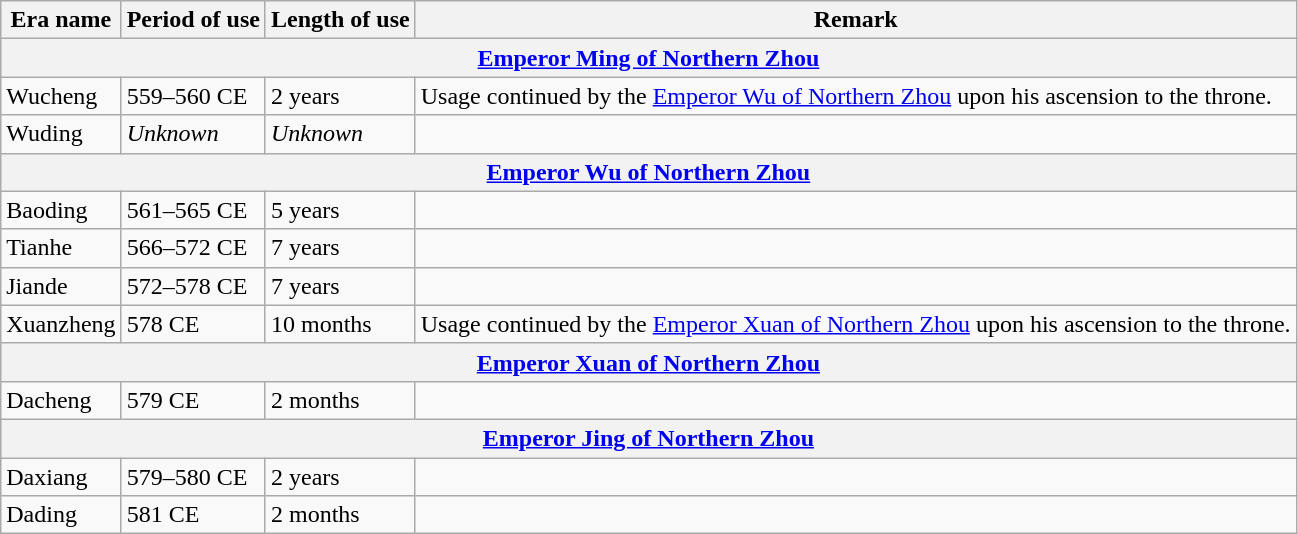<table class="wikitable">
<tr>
<th>Era name</th>
<th>Period of use</th>
<th>Length of use</th>
<th>Remark</th>
</tr>
<tr>
<th colspan="4"><a href='#'>Emperor Ming of Northern Zhou</a><br></th>
</tr>
<tr>
<td>Wucheng<br></td>
<td>559–560 CE</td>
<td>2 years</td>
<td>Usage continued by the <a href='#'>Emperor Wu of Northern Zhou</a> upon his ascension to the throne.</td>
</tr>
<tr>
<td>Wuding<br></td>
<td><em>Unknown</em></td>
<td><em>Unknown</em></td>
<td></td>
</tr>
<tr>
<th colspan="4"><a href='#'>Emperor Wu of Northern Zhou</a><br></th>
</tr>
<tr>
<td>Baoding<br></td>
<td>561–565 CE</td>
<td>5 years</td>
<td></td>
</tr>
<tr>
<td>Tianhe<br></td>
<td>566–572 CE</td>
<td>7 years</td>
<td></td>
</tr>
<tr>
<td>Jiande<br></td>
<td>572–578 CE</td>
<td>7 years</td>
<td></td>
</tr>
<tr>
<td>Xuanzheng<br></td>
<td>578 CE</td>
<td>10 months</td>
<td>Usage continued by the <a href='#'>Emperor Xuan of Northern Zhou</a> upon his ascension to the throne.</td>
</tr>
<tr>
<th colspan="4"><a href='#'>Emperor Xuan of Northern Zhou</a><br></th>
</tr>
<tr>
<td>Dacheng<br></td>
<td>579 CE</td>
<td>2 months</td>
<td></td>
</tr>
<tr>
<th colspan="4"><a href='#'>Emperor Jing of Northern Zhou</a><br></th>
</tr>
<tr>
<td>Daxiang<br></td>
<td>579–580 CE</td>
<td>2 years</td>
<td></td>
</tr>
<tr>
<td>Dading<br></td>
<td>581 CE</td>
<td>2 months</td>
<td></td>
</tr>
</table>
